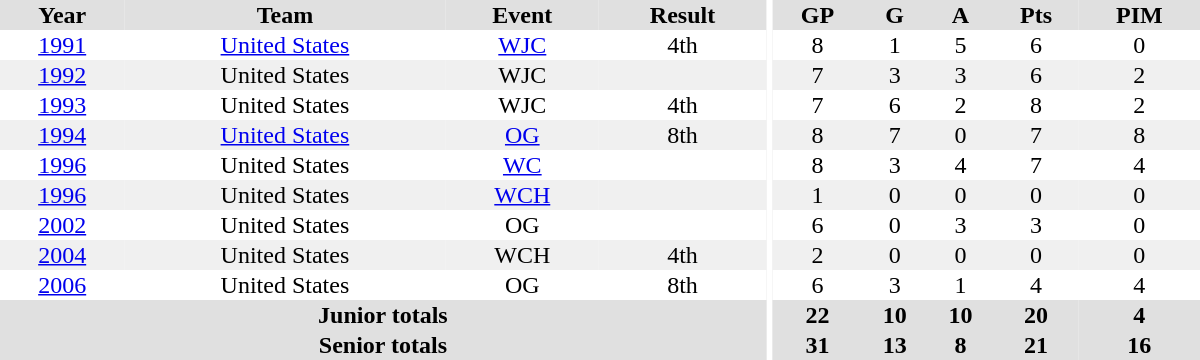<table border="0" cellpadding="1" cellspacing="0" ID="Table3" style="text-align:center; width:50em">
<tr ALIGN="center" bgcolor="#e0e0e0">
<th>Year</th>
<th>Team</th>
<th>Event</th>
<th>Result</th>
<th rowspan="99" bgcolor="#ffffff"></th>
<th>GP</th>
<th>G</th>
<th>A</th>
<th>Pts</th>
<th>PIM</th>
</tr>
<tr>
<td><a href='#'>1991</a></td>
<td><a href='#'>United States</a></td>
<td><a href='#'>WJC</a></td>
<td>4th</td>
<td>8</td>
<td>1</td>
<td>5</td>
<td>6</td>
<td>0</td>
</tr>
<tr bgcolor="#f0f0f0">
<td><a href='#'>1992</a></td>
<td>United States</td>
<td>WJC</td>
<td></td>
<td>7</td>
<td>3</td>
<td>3</td>
<td>6</td>
<td>2</td>
</tr>
<tr>
<td><a href='#'>1993</a></td>
<td>United States</td>
<td>WJC</td>
<td>4th</td>
<td>7</td>
<td>6</td>
<td>2</td>
<td>8</td>
<td>2</td>
</tr>
<tr bgcolor="#f0f0f0">
<td><a href='#'>1994</a></td>
<td><a href='#'>United States</a></td>
<td><a href='#'>OG</a></td>
<td>8th</td>
<td>8</td>
<td>7</td>
<td>0</td>
<td>7</td>
<td>8</td>
</tr>
<tr>
<td><a href='#'>1996</a></td>
<td>United States</td>
<td><a href='#'>WC</a></td>
<td></td>
<td>8</td>
<td>3</td>
<td>4</td>
<td>7</td>
<td>4</td>
</tr>
<tr bgcolor="#f0f0f0">
<td><a href='#'>1996</a></td>
<td>United States</td>
<td><a href='#'>WCH</a></td>
<td></td>
<td>1</td>
<td>0</td>
<td>0</td>
<td>0</td>
<td>0</td>
</tr>
<tr>
<td><a href='#'>2002</a></td>
<td>United States</td>
<td>OG</td>
<td></td>
<td>6</td>
<td>0</td>
<td>3</td>
<td>3</td>
<td>0</td>
</tr>
<tr bgcolor="#f0f0f0">
<td><a href='#'>2004</a></td>
<td>United States</td>
<td>WCH</td>
<td>4th</td>
<td>2</td>
<td>0</td>
<td>0</td>
<td>0</td>
<td>0</td>
</tr>
<tr>
<td><a href='#'>2006</a></td>
<td>United States</td>
<td>OG</td>
<td>8th</td>
<td>6</td>
<td>3</td>
<td>1</td>
<td>4</td>
<td>4</td>
</tr>
<tr bgcolor="#e0e0e0">
<th colspan="4">Junior totals</th>
<th>22</th>
<th>10</th>
<th>10</th>
<th>20</th>
<th>4</th>
</tr>
<tr bgcolor="#e0e0e0">
<th colspan="4">Senior totals</th>
<th>31</th>
<th>13</th>
<th>8</th>
<th>21</th>
<th>16</th>
</tr>
</table>
